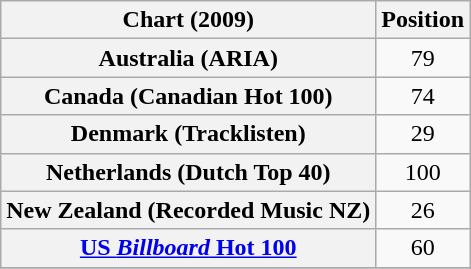<table class="wikitable sortable plainrowheaders" style="text-align:center">
<tr>
<th scope="col">Chart (2009)</th>
<th scope="col">Position</th>
</tr>
<tr>
<th scope="row">Australia (ARIA)</th>
<td>79</td>
</tr>
<tr>
<th scope="row">Canada (Canadian Hot 100)</th>
<td>74</td>
</tr>
<tr>
<th scope="row">Denmark (Tracklisten)</th>
<td>29</td>
</tr>
<tr>
<th scope="row">Netherlands (Dutch Top 40)</th>
<td>100</td>
</tr>
<tr>
<th scope="row">New Zealand (Recorded Music NZ)</th>
<td>26</td>
</tr>
<tr>
<th scope="row"><a href='#'>US <em>Billboard</em> Hot 100</a></th>
<td>60</td>
</tr>
<tr>
</tr>
</table>
